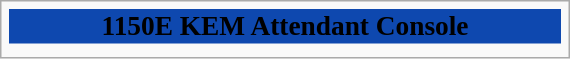<table class="infobox" style="width: 25em; font-size: 95%;">
<tr ! colspan="2" bgcolor="#0E48AF">
<td colspan="2" style="text-align:center; font-size:larger;"><span><strong>1150E KEM Attendant Console</strong></span></td>
</tr>
<tr>
<td style="text-align:center;" colspan="2"></td>
</tr>
</table>
